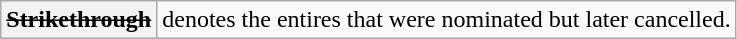<table class="wikitable">
<tr>
<th><s>Strikethrough</s></th>
<td>denotes the entires that were nominated but later cancelled.</td>
</tr>
</table>
